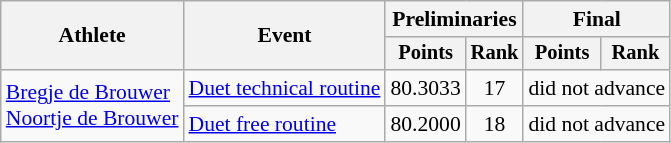<table class=wikitable style="font-size:90%">
<tr>
<th rowspan="2">Athlete</th>
<th rowspan="2">Event</th>
<th colspan="2">Preliminaries</th>
<th colspan="2">Final</th>
</tr>
<tr style="font-size:95%">
<th>Points</th>
<th>Rank</th>
<th>Points</th>
<th>Rank</th>
</tr>
<tr align=center>
<td align=left rowspan=2><a href='#'>Bregje de Brouwer</a><br><a href='#'>Noortje de Brouwer</a></td>
<td align=left><a href='#'>Duet technical routine</a></td>
<td>80.3033</td>
<td>17</td>
<td colspan=2>did not advance</td>
</tr>
<tr align=center>
<td align=left><a href='#'>Duet free routine</a></td>
<td>80.2000</td>
<td>18</td>
<td colspan=2>did not advance</td>
</tr>
</table>
